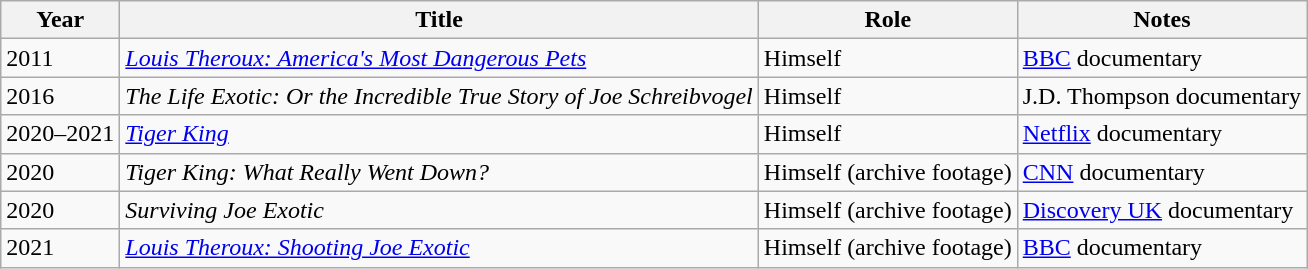<table class="wikitable sortable">
<tr>
<th>Year</th>
<th>Title</th>
<th>Role</th>
<th class="unsortable">Notes</th>
</tr>
<tr>
<td>2011</td>
<td><em><a href='#'>Louis Theroux: America's Most Dangerous Pets</a></em></td>
<td>Himself</td>
<td><a href='#'>BBC</a> documentary</td>
</tr>
<tr>
<td>2016</td>
<td><em>The Life Exotic: Or the Incredible True Story of Joe Schreibvogel</em></td>
<td>Himself</td>
<td>J.D. Thompson documentary</td>
</tr>
<tr>
<td>2020–2021</td>
<td><em><a href='#'>Tiger King</a></em></td>
<td>Himself</td>
<td><a href='#'>Netflix</a> documentary</td>
</tr>
<tr>
<td>2020</td>
<td><em>Tiger King: What Really Went Down?</em></td>
<td>Himself (archive footage)</td>
<td><a href='#'>CNN</a> documentary</td>
</tr>
<tr>
<td>2020</td>
<td><em>Surviving Joe Exotic</em></td>
<td>Himself (archive footage)</td>
<td><a href='#'>Discovery UK</a> documentary</td>
</tr>
<tr>
<td>2021</td>
<td><em><a href='#'>Louis Theroux: Shooting Joe Exotic</a></em></td>
<td>Himself (archive footage)</td>
<td><a href='#'>BBC</a> documentary</td>
</tr>
</table>
